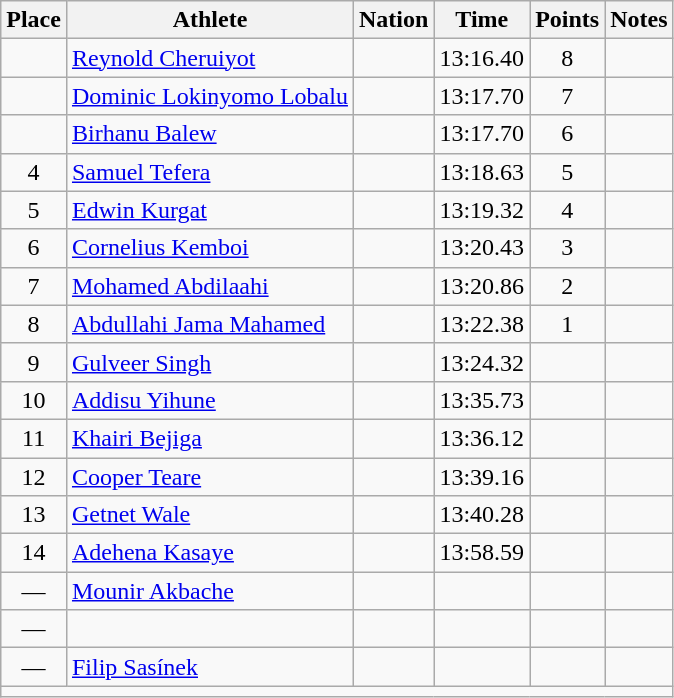<table class="wikitable mw-datatable sortable" style="text-align:center;">
<tr>
<th scope="col">Place</th>
<th scope="col">Athlete</th>
<th scope="col">Nation</th>
<th scope="col">Time</th>
<th scope="col">Points</th>
<th scope="col">Notes</th>
</tr>
<tr>
<td></td>
<td align="left"><a href='#'>Reynold Cheruiyot</a></td>
<td align="left"></td>
<td>13:16.40</td>
<td>8</td>
<td></td>
</tr>
<tr>
<td></td>
<td align="left"><a href='#'>Dominic Lokinyomo Lobalu</a></td>
<td align="left"></td>
<td>13:17.70 </td>
<td>7</td>
<td></td>
</tr>
<tr>
<td></td>
<td align="left"><a href='#'>Birhanu Balew</a></td>
<td align="left"></td>
<td>13:17.70 </td>
<td>6</td>
<td></td>
</tr>
<tr>
<td>4</td>
<td align="left"><a href='#'>Samuel Tefera</a></td>
<td align="left"></td>
<td>13:18.63</td>
<td>5</td>
<td></td>
</tr>
<tr>
<td>5</td>
<td align="left"><a href='#'>Edwin Kurgat</a></td>
<td align="left"></td>
<td>13:19.32</td>
<td>4</td>
<td></td>
</tr>
<tr>
<td>6</td>
<td align="left"><a href='#'>Cornelius Kemboi</a></td>
<td align="left"></td>
<td>13:20.43</td>
<td>3</td>
<td></td>
</tr>
<tr>
<td>7</td>
<td align="left"><a href='#'>Mohamed Abdilaahi</a></td>
<td align="left"></td>
<td>13:20.86</td>
<td>2</td>
<td></td>
</tr>
<tr>
<td>8</td>
<td align="left"><a href='#'>Abdullahi Jama Mahamed</a></td>
<td align="left"></td>
<td>13:22.38</td>
<td>1</td>
<td></td>
</tr>
<tr>
<td>9</td>
<td align="left"><a href='#'>Gulveer Singh</a></td>
<td align="left"></td>
<td>13:24.32</td>
<td></td>
<td></td>
</tr>
<tr>
<td>10</td>
<td align="left"><a href='#'>Addisu Yihune</a></td>
<td align="left"></td>
<td>13:35.73</td>
<td></td>
<td></td>
</tr>
<tr>
<td>11</td>
<td align="left"><a href='#'>Khairi Bejiga</a></td>
<td align="left"></td>
<td>13:36.12</td>
<td></td>
<td></td>
</tr>
<tr>
<td>12</td>
<td align="left"><a href='#'>Cooper Teare</a></td>
<td align="left"></td>
<td>13:39.16</td>
<td></td>
<td></td>
</tr>
<tr>
<td>13</td>
<td align="left"><a href='#'>Getnet Wale</a></td>
<td align="left"></td>
<td>13:40.28</td>
<td></td>
<td></td>
</tr>
<tr>
<td>14</td>
<td align="left"><a href='#'>Adehena Kasaye</a></td>
<td align="left"></td>
<td>13:58.59</td>
<td></td>
<td></td>
</tr>
<tr>
<td>—</td>
<td align="left"><a href='#'>Mounir Akbache</a></td>
<td align="left"></td>
<td></td>
<td></td>
<td></td>
</tr>
<tr>
<td>—</td>
<td align="left"></td>
<td align="left"></td>
<td></td>
<td></td>
<td></td>
</tr>
<tr>
<td>—</td>
<td align="left"><a href='#'>Filip Sasínek</a></td>
<td align="left"></td>
<td></td>
<td></td>
<td></td>
</tr>
<tr class="sortbottom">
<td colspan="6"></td>
</tr>
</table>
